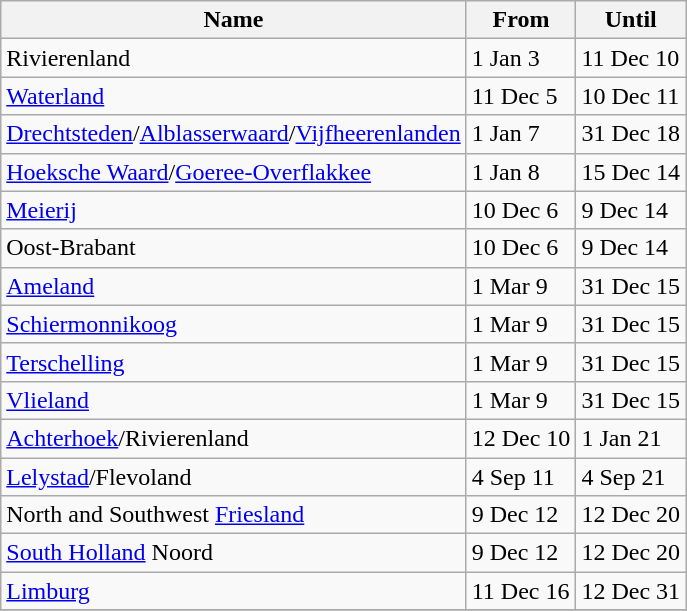<table class="wikitable sortable">
<tr>
<th>Name</th>
<th>From</th>
<th>Until</th>
</tr>
<tr>
<td>Rivierenland</td>
<td>1 Jan 3</td>
<td>11 Dec 10</td>
</tr>
<tr>
<td><a href='#'>Waterland</a></td>
<td>11 Dec 5</td>
<td>10 Dec 11</td>
</tr>
<tr>
<td><a href='#'>Drechtsteden</a>/<a href='#'>Alblasserwaard</a>/<a href='#'>Vijfheerenlanden</a></td>
<td>1 Jan 7</td>
<td>31 Dec 18</td>
</tr>
<tr>
<td><a href='#'>Hoeksche Waard</a>/<a href='#'>Goeree-Overflakkee</a></td>
<td>1 Jan 8</td>
<td>15 Dec 14</td>
</tr>
<tr>
<td><a href='#'>Meierij</a></td>
<td>10 Dec 6</td>
<td>9 Dec 14</td>
</tr>
<tr>
<td>Oost-Brabant</td>
<td>10 Dec 6</td>
<td>9 Dec 14</td>
</tr>
<tr>
<td><a href='#'>Ameland</a></td>
<td>1 Mar 9</td>
<td>31 Dec 15</td>
</tr>
<tr>
<td><a href='#'>Schiermonnikoog</a></td>
<td>1 Mar 9</td>
<td>31 Dec 15</td>
</tr>
<tr>
<td><a href='#'>Terschelling</a></td>
<td>1 Mar 9</td>
<td>31 Dec 15</td>
</tr>
<tr>
<td><a href='#'>Vlieland</a></td>
<td>1 Mar 9</td>
<td>31 Dec 15</td>
</tr>
<tr>
<td><a href='#'>Achterhoek</a>/Rivierenland</td>
<td>12 Dec 10</td>
<td>1 Jan 21</td>
</tr>
<tr>
<td><a href='#'>Lelystad</a>/Flevoland</td>
<td>4 Sep 11</td>
<td>4 Sep 21</td>
</tr>
<tr>
<td>North and Southwest <a href='#'>Friesland</a></td>
<td>9 Dec 12</td>
<td>12 Dec 20</td>
</tr>
<tr>
<td><a href='#'>South Holland</a> Noord</td>
<td>9 Dec 12</td>
<td>12 Dec 20</td>
</tr>
<tr>
<td><a href='#'>Limburg</a></td>
<td>11 Dec 16</td>
<td>12 Dec 31</td>
</tr>
<tr>
</tr>
</table>
